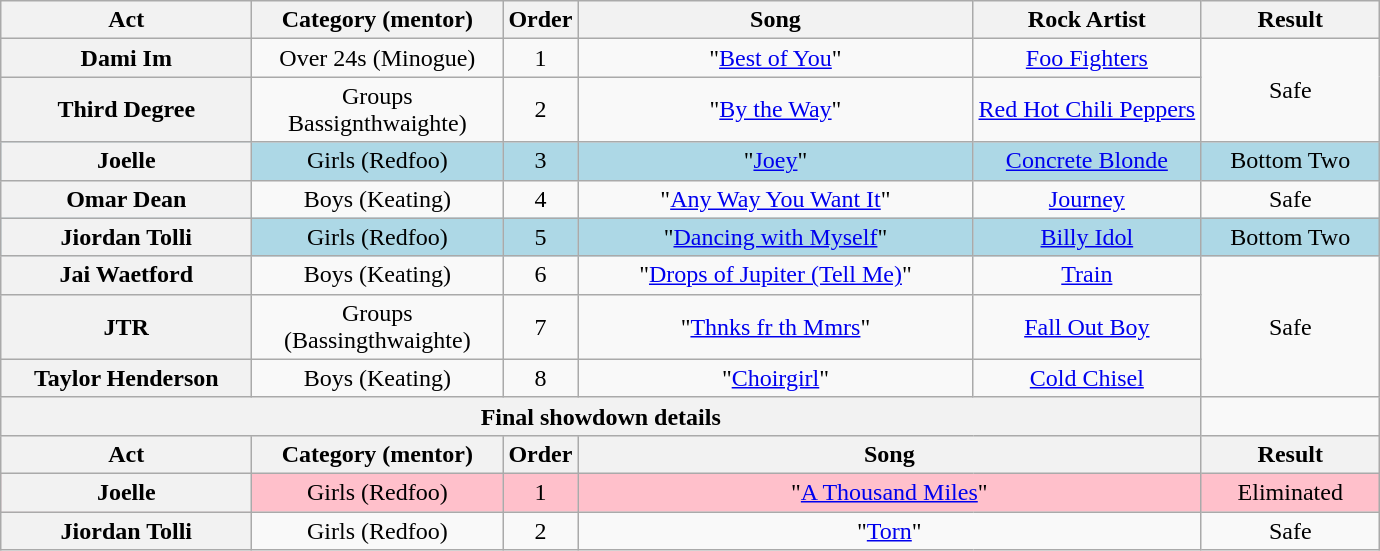<table class="wikitable plainrowheaders" style="text-align:center;">
<tr>
<th scope="col" style="width:10em;">Act</th>
<th scope="col" style="width:10em;">Category (mentor)</th>
<th scope="col">Order</th>
<th scope="col" style="width:16em;">Song</th>
<th scope="col">Rock Artist</th>
<th scope="col" style="width:7em;">Result</th>
</tr>
<tr>
<th scope="row">Dami Im</th>
<td>Over 24s (Minogue)</td>
<td>1</td>
<td>"<a href='#'>Best of You</a>"</td>
<td><a href='#'>Foo Fighters</a></td>
<td rowspan=2>Safe</td>
</tr>
<tr>
<th scope="row">Third Degree</th>
<td>Groups Bassignthwaighte)</td>
<td>2</td>
<td>"<a href='#'>By the Way</a>"</td>
<td><a href='#'>Red Hot Chili Peppers</a></td>
</tr>
<tr style="background:lightblue;">
<th scope="row">Joelle</th>
<td>Girls (Redfoo)</td>
<td>3</td>
<td>"<a href='#'>Joey</a>"</td>
<td><a href='#'>Concrete Blonde</a></td>
<td>Bottom Two</td>
</tr>
<tr>
<th scope="row">Omar Dean</th>
<td>Boys (Keating)</td>
<td>4</td>
<td>"<a href='#'>Any Way You Want It</a>"</td>
<td><a href='#'>Journey</a></td>
<td>Safe</td>
</tr>
<tr style="background:lightblue;">
<th scope="row">Jiordan Tolli</th>
<td>Girls (Redfoo)</td>
<td>5</td>
<td>"<a href='#'>Dancing with Myself</a>"</td>
<td><a href='#'>Billy Idol</a></td>
<td>Bottom Two</td>
</tr>
<tr>
<th scope="row">Jai Waetford</th>
<td>Boys (Keating)</td>
<td>6</td>
<td>"<a href='#'>Drops of Jupiter (Tell Me)</a>"</td>
<td><a href='#'>Train</a></td>
<td rowspan=3>Safe</td>
</tr>
<tr>
<th scope="row">JTR</th>
<td>Groups (Bassingthwaighte)</td>
<td>7</td>
<td>"<a href='#'>Thnks fr th Mmrs</a>"</td>
<td><a href='#'>Fall Out Boy</a></td>
</tr>
<tr>
<th scope="row">Taylor Henderson</th>
<td>Boys (Keating)</td>
<td>8</td>
<td>"<a href='#'>Choirgirl</a>"</td>
<td><a href='#'>Cold Chisel</a></td>
</tr>
<tr>
<th colspan="5">Final showdown details</th>
</tr>
<tr>
<th scope="col" style="width:10em;">Act</th>
<th scope="col">Category (mentor)</th>
<th scope="col">Order</th>
<th colspan=2 scope="col" style="width:16em;">Song</th>
<th scope="col" style="width:6em;">Result</th>
</tr>
<tr style="background:pink;">
<th scope="row">Joelle</th>
<td>Girls (Redfoo)</td>
<td>1</td>
<td colspan=2>"<a href='#'>A Thousand Miles</a>"</td>
<td>Eliminated</td>
</tr>
<tr>
<th scope="row">Jiordan Tolli</th>
<td>Girls (Redfoo)</td>
<td>2</td>
<td colspan=2>"<a href='#'>Torn</a>"</td>
<td>Safe</td>
</tr>
</table>
